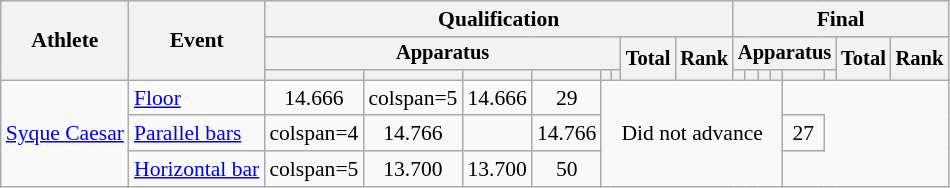<table class="wikitable" style="font-size:90%">
<tr>
<th rowspan=3>Athlete</th>
<th rowspan=3>Event</th>
<th colspan =8>Qualification</th>
<th colspan =8>Final</th>
</tr>
<tr style="font-size:95%">
<th colspan=6>Apparatus</th>
<th rowspan=2>Total</th>
<th rowspan=2>Rank</th>
<th colspan=6>Apparatus</th>
<th rowspan=2>Total</th>
<th rowspan=2>Rank</th>
</tr>
<tr style="font-size:95%">
<th></th>
<th></th>
<th></th>
<th></th>
<th></th>
<th></th>
<th></th>
<th></th>
<th></th>
<th></th>
<th></th>
<th></th>
</tr>
<tr align=center>
<td align=left rowspan=3><a href='#'>Syque Caesar</a></td>
<td align=left><a href='#'>Floor</a></td>
<td>14.666</td>
<td>colspan=5 </td>
<td>14.666</td>
<td>29</td>
<td colspan="8" rowspan="3">Did not advance</td>
</tr>
<tr align=center>
<td align=left><a href='#'>Parallel bars</a></td>
<td>colspan=4 </td>
<td>14.766</td>
<td></td>
<td>14.766</td>
<td>27</td>
</tr>
<tr align=center>
<td align=left><a href='#'>Horizontal bar</a></td>
<td>colspan=5 </td>
<td>13.700</td>
<td>13.700</td>
<td>50</td>
</tr>
</table>
